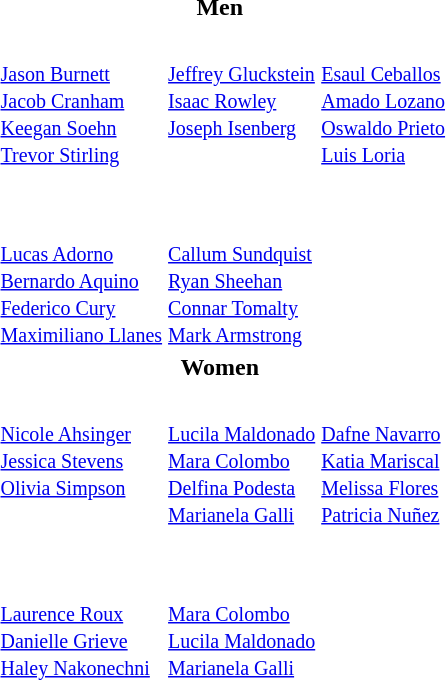<table>
<tr style="vertical-align:top;" style="background:#dfdfdf;">
<td colspan="4" style="text-align:center;"><strong>Men</strong></td>
</tr>
<tr style="vertical-align:top;">
<th scope=row style="text-align:left"></th>
<td></td>
<td></td>
<td></td>
</tr>
<tr style="vertical-align:top;">
<th scope=row style="text-align:left"></th>
<td><br><small><a href='#'>Jason Burnett</a><br><a href='#'>Jacob Cranham</a><br><a href='#'>Keegan Soehn</a><br><a href='#'>Trevor Stirling</a></small></td>
<td><br><small><a href='#'>Jeffrey Gluckstein</a><br><a href='#'>Isaac Rowley</a><br><a href='#'>Joseph Isenberg</a></small></td>
<td><br><small><a href='#'>Esaul Ceballos</a><br><a href='#'>Amado Lozano</a><br><a href='#'>Oswaldo Prieto</a><br><a href='#'>Luis Loria</a></small></td>
</tr>
<tr style="vertical-align:top;">
<th scope=row style="text-align:left"></th>
<td><br></td>
<td><br></td>
<td><br></td>
</tr>
<tr style="vertical-align:top;">
<th scope=row style="text-align:left"></th>
<td></td>
<td></td>
<td></td>
</tr>
<tr style="vertical-align:top;">
<th scope=row style="text-align:left"></th>
<td><br><small><a href='#'>Lucas Adorno</a><br><a href='#'>Bernardo Aquino</a><br><a href='#'>Federico Cury</a><br><a href='#'>Maximiliano Llanes</a></small></td>
<td><br><small><a href='#'>Callum Sundquist</a><br><a href='#'>Ryan Sheehan</a><br><a href='#'>Connar Tomalty</a><br><a href='#'>Mark Armstrong</a></small></td>
<td></td>
</tr>
<tr style="vertical-align:top;" style="background:#dfdfdf;">
<td colspan="4" style="text-align:center;"><strong>Women</strong></td>
</tr>
<tr style="vertical-align:top;">
<th scope=row style="text-align:left"></th>
<td></td>
<td></td>
<td></td>
</tr>
<tr style="vertical-align:top;">
<th scope=row style="text-align:left"></th>
<td><br><small><a href='#'>Nicole Ahsinger</a><br><a href='#'>Jessica Stevens</a><br><a href='#'>Olivia Simpson</a></small></td>
<td><br><small><a href='#'>Lucila Maldonado</a><br><a href='#'>Mara Colombo</a><br><a href='#'>Delfina Podesta</a><br><a href='#'>Marianela Galli</a></small></td>
<td><br><small><a href='#'>Dafne Navarro</a><br><a href='#'>Katia Mariscal</a><br><a href='#'>Melissa Flores</a><br><a href='#'>Patricia Nuñez</a></small></td>
</tr>
<tr style="vertical-align:top;">
<th scope=row style="text-align:left"></th>
<td><br></td>
<td><br></td>
<td><br></td>
</tr>
<tr style="vertical-align:top;">
<th scope=row style="text-align:left"></th>
<td></td>
<td></td>
<td></td>
</tr>
<tr style="vertical-align:top;">
<th scope=row style="text-align:left"></th>
<td><br><small><a href='#'>Laurence Roux</a><br><a href='#'>Danielle Grieve</a><br><a href='#'>Haley Nakonechni</a></small></td>
<td><br><small><a href='#'>Mara Colombo</a><br><a href='#'>Lucila Maldonado</a><br><a href='#'>Marianela Galli</a></small></td>
<td></td>
</tr>
</table>
